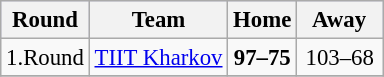<table class="wikitable" style="text-align: left; font-size:95%">
<tr bgcolor="#ccccff">
<th>Round</th>
<th>Team</th>
<th>Home</th>
<th>  Away  </th>
</tr>
<tr>
<td>1.Round</td>
<td> <a href='#'>TIIT Kharkov</a></td>
<td style="text-align:center;"><strong>97–75</strong></td>
<td style="text-align:center;">103–68</td>
</tr>
<tr>
</tr>
</table>
